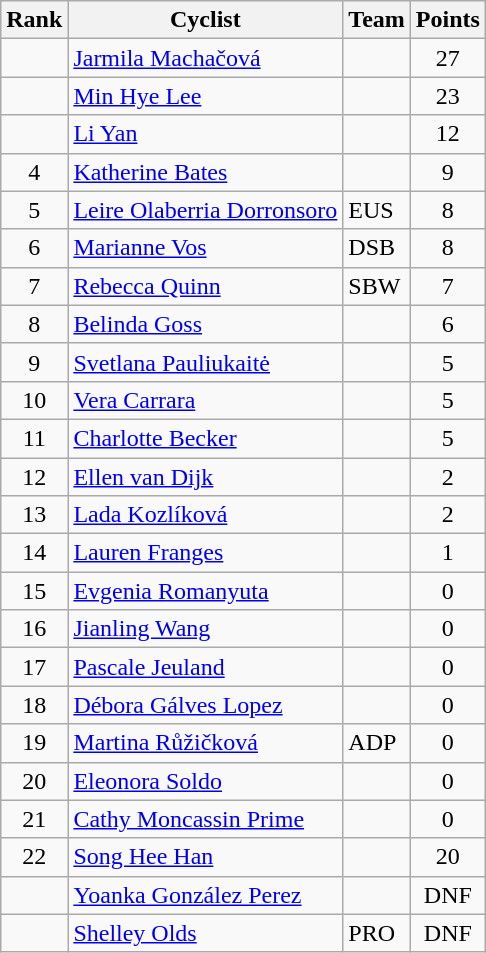<table class="wikitable sortable" style="text-align:center;">
<tr>
<th>Rank</th>
<th class="unsortable">Cyclist</th>
<th>Team</th>
<th>Points</th>
</tr>
<tr>
<td align=center></td>
<td align=left><a href='#'>Jarmila Machačová</a></td>
<td align=left></td>
<td>27</td>
</tr>
<tr>
<td align=center></td>
<td align=left><a href='#'>Min Hye Lee</a></td>
<td align=left></td>
<td>23</td>
</tr>
<tr>
<td align=center></td>
<td align=left><a href='#'>Li Yan</a></td>
<td align=left></td>
<td>12</td>
</tr>
<tr>
<td align=center>4</td>
<td align=left><a href='#'>Katherine Bates</a></td>
<td align=left></td>
<td>9</td>
</tr>
<tr>
<td align=center>5</td>
<td align=left><a href='#'>Leire Olaberria Dorronsoro</a></td>
<td align=left>EUS</td>
<td>8</td>
</tr>
<tr>
<td align=center>6</td>
<td align=left><a href='#'>Marianne Vos</a></td>
<td align=left>DSB</td>
<td>8</td>
</tr>
<tr>
<td align=center>7</td>
<td align=left><a href='#'>Rebecca Quinn</a></td>
<td align=left>SBW</td>
<td>7</td>
</tr>
<tr>
<td align=center>8</td>
<td align=left><a href='#'>Belinda Goss</a></td>
<td align=left></td>
<td>6</td>
</tr>
<tr>
<td align=center>9</td>
<td align=left><a href='#'>Svetlana Pauliukaitė</a></td>
<td align=left></td>
<td>5</td>
</tr>
<tr>
<td align=center>10</td>
<td align=left><a href='#'>Vera Carrara</a></td>
<td align=left></td>
<td>5</td>
</tr>
<tr>
<td align=center>11</td>
<td align=left><a href='#'>Charlotte Becker</a></td>
<td align=left></td>
<td>5</td>
</tr>
<tr>
<td align=center>12</td>
<td align=left><a href='#'>Ellen van Dijk</a></td>
<td align=left></td>
<td>2</td>
</tr>
<tr>
<td align=center>13</td>
<td align=left><a href='#'>Lada Kozlíková</a></td>
<td align=left></td>
<td>2</td>
</tr>
<tr>
<td align=center>14</td>
<td align=left><a href='#'>Lauren Franges</a></td>
<td align=left></td>
<td>1</td>
</tr>
<tr>
<td align=center>15</td>
<td align=left><a href='#'>Evgenia Romanyuta</a></td>
<td align=left></td>
<td>0</td>
</tr>
<tr>
<td align=center>16</td>
<td align=left><a href='#'>Jianling Wang</a></td>
<td align=left></td>
<td>0</td>
</tr>
<tr>
<td align=center>17</td>
<td align=left><a href='#'>Pascale Jeuland</a></td>
<td align=left></td>
<td>0</td>
</tr>
<tr>
<td align=center>18</td>
<td align=left><a href='#'>Débora Gálves Lopez</a></td>
<td align=left></td>
<td>0</td>
</tr>
<tr>
<td align=center>19</td>
<td align=left><a href='#'>Martina Růžičková</a></td>
<td align=left>ADP</td>
<td>0</td>
</tr>
<tr>
<td align=center>20</td>
<td align=left><a href='#'>Eleonora Soldo</a></td>
<td align=left></td>
<td>0</td>
</tr>
<tr>
<td align=center>21</td>
<td align=left><a href='#'>Cathy Moncassin Prime</a></td>
<td align=left></td>
<td>0</td>
</tr>
<tr>
<td align=center>22</td>
<td align=left><a href='#'>Song Hee Han</a></td>
<td align=left></td>
<td>20</td>
</tr>
<tr>
<td align=center></td>
<td align=left><a href='#'>Yoanka González Perez</a></td>
<td align=left></td>
<td>DNF</td>
</tr>
<tr>
<td align=center></td>
<td align=left><a href='#'>Shelley Olds</a></td>
<td align=left>PRO</td>
<td>DNF</td>
</tr>
</table>
